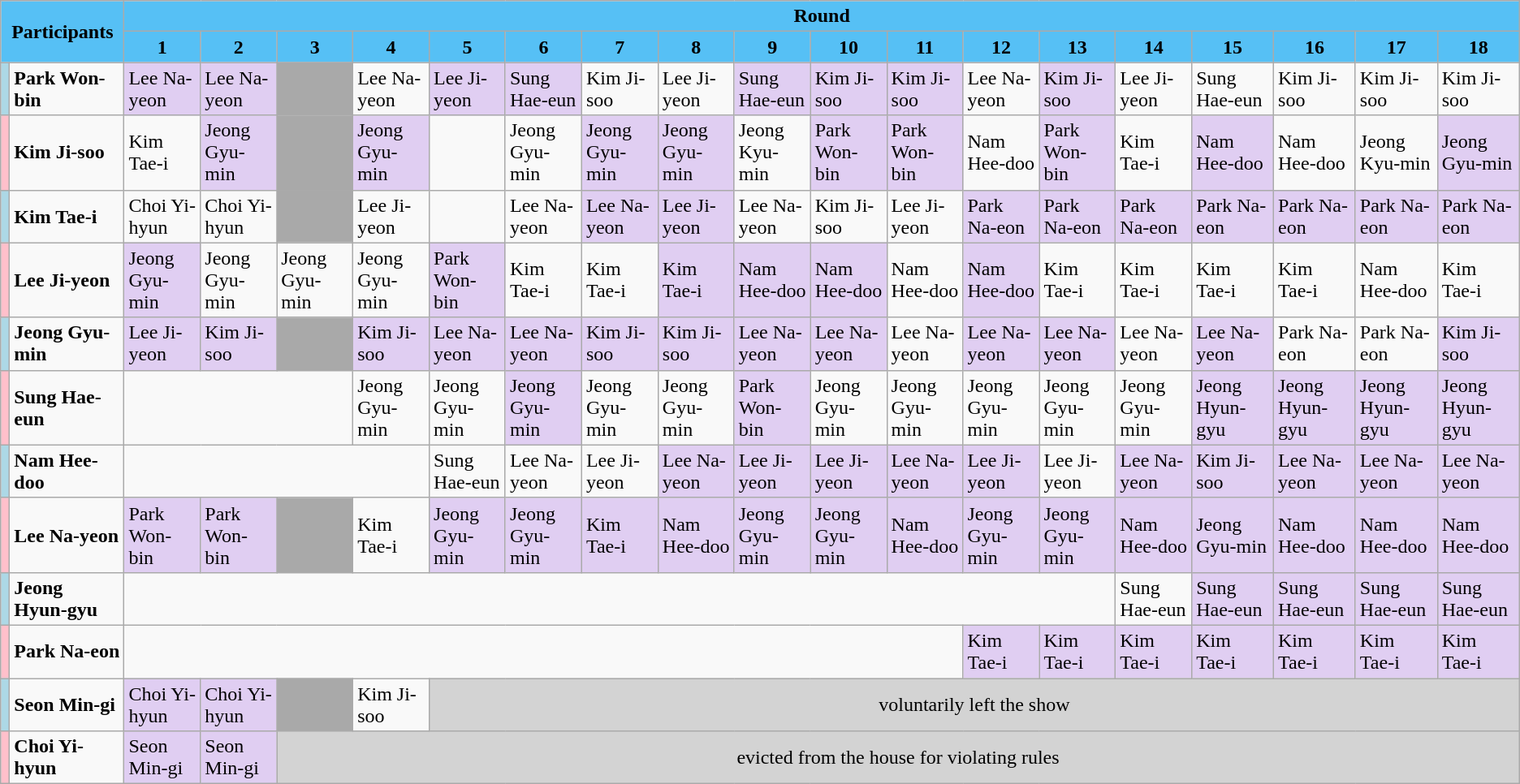<table class="wikitable sortable">
<tr style="background:#56c0f5; font-weight:bold; text-align:center">
<td rowspan="2" colspan="2">Participants</td>
<td colspan="18">Round</td>
</tr>
<tr style="background:#56c0f5; font-weight:bold; text-align:center">
<td>1</td>
<td>2</td>
<td>3</td>
<td>4</td>
<td>5</td>
<td>6</td>
<td>7</td>
<td>8</td>
<td>9</td>
<td>10</td>
<td>11</td>
<td>12</td>
<td>13</td>
<td>14</td>
<td>15</td>
<td>16</td>
<td>17</td>
<td>18</td>
</tr>
<tr>
<td style="background:lightblue"></td>
<td style="font-weight:bold">Park Won-bin</td>
<td style="background-color:#E0CEF2">Lee Na-yeon</td>
<td style="background-color:#E0CEF2">Lee Na-yeon</td>
<td style="background-color:darkgrey"></td>
<td>Lee Na-yeon</td>
<td style="background-color:#E0CEF2">Lee Ji-yeon</td>
<td style="background-color:#E0CEF2">Sung Hae-eun</td>
<td>Kim Ji-soo</td>
<td>Lee Ji-yeon</td>
<td style="background-color:#E0CEF2">Sung Hae-eun</td>
<td style="background-color:#E0CEF2">Kim Ji-soo</td>
<td style="background-color:#E0CEF2">Kim Ji-soo</td>
<td>Lee Na-yeon</td>
<td style="background-color:#E0CEF2">Kim Ji-soo</td>
<td>Lee Ji-yeon</td>
<td>Sung Hae-eun</td>
<td>Kim Ji-soo</td>
<td>Kim Ji-soo</td>
<td>Kim Ji-soo</td>
</tr>
<tr>
<td style="background:pink"></td>
<td><strong>Kim Ji-soo</strong></td>
<td>Kim Tae-i</td>
<td style="background-color:#E0CEF2">Jeong Gyu-min</td>
<td style="background-color:darkgrey"></td>
<td style="background-color:#E0CEF2">Jeong Gyu-min</td>
<td></td>
<td>Jeong Gyu-min</td>
<td style="background-color:#E0CEF2">Jeong Gyu-min</td>
<td style="background-color:#E0CEF2">Jeong Gyu-min</td>
<td>Jeong Kyu-min</td>
<td style="background-color:#E0CEF2">Park Won-bin</td>
<td style="background-color:#E0CEF2">Park Won-bin</td>
<td>Nam Hee-doo</td>
<td style="background-color:#E0CEF2">Park Won-bin</td>
<td>Kim Tae-i</td>
<td style="background-color:#E0CEF2">Nam Hee-doo</td>
<td>Nam Hee-doo</td>
<td>Jeong Kyu-min</td>
<td style="background-color:#E0CEF2">Jeong Gyu-min</td>
</tr>
<tr>
<td style="background:lightblue"></td>
<td><strong>Kim Tae-i</strong></td>
<td>Choi Yi-hyun</td>
<td>Choi Yi-hyun</td>
<td style="background-color:darkgrey"></td>
<td>Lee Ji-yeon</td>
<td></td>
<td>Lee Na-yeon</td>
<td style="background-color:#E0CEF2">Lee Na-yeon</td>
<td style="background-color:#E0CEF2">Lee Ji-yeon</td>
<td>Lee Na-yeon</td>
<td>Kim Ji-soo</td>
<td>Lee Ji-yeon</td>
<td style="background-color:#E0CEF2">Park Na-eon</td>
<td style="background-color:#E0CEF2">Park Na-eon</td>
<td style="background-color:#E0CEF2">Park Na-eon</td>
<td style="background-color:#E0CEF2">Park Na-eon</td>
<td style="background-color:#E0CEF2">Park Na-eon</td>
<td style="background-color:#E0CEF2">Park Na-eon</td>
<td style="background-color:#E0CEF2">Park Na-eon</td>
</tr>
<tr>
<td style="background:pink"></td>
<td><strong>Lee Ji-yeon</strong></td>
<td style="background-color:#E0CEF2">Jeong Gyu-min</td>
<td>Jeong Gyu-min</td>
<td>Jeong Gyu-min</td>
<td>Jeong Gyu-min</td>
<td style="background-color:#E0CEF2">Park Won-bin</td>
<td>Kim Tae-i</td>
<td>Kim Tae-i</td>
<td style="background-color:#E0CEF2">Kim Tae-i</td>
<td style="background-color:#E0CEF2">Nam Hee-doo</td>
<td style="background-color:#E0CEF2">Nam Hee-doo</td>
<td>Nam Hee-doo</td>
<td style="background-color:#E0CEF2">Nam Hee-doo</td>
<td>Kim Tae-i</td>
<td>Kim Tae-i</td>
<td>Kim Tae-i</td>
<td>Kim Tae-i</td>
<td>Nam Hee-doo</td>
<td>Kim Tae-i</td>
</tr>
<tr>
<td style="background:lightblue"></td>
<td><strong>Jeong Gyu-min</strong></td>
<td style="background-color:#E0CEF2">Lee Ji-yeon</td>
<td style="background-color:#E0CEF2">Kim Ji-soo</td>
<td style="background-color:darkgrey"></td>
<td style="background-color:#E0CEF2">Kim Ji-soo</td>
<td style="background-color:#E0CEF2">Lee Na-yeon</td>
<td style="background-color:#E0CEF2">Lee Na-yeon</td>
<td style="background-color:#E0CEF2">Kim Ji-soo</td>
<td style="background-color:#E0CEF2">Kim Ji-soo</td>
<td style="background-color:#E0CEF2">Lee Na-yeon</td>
<td style="background-color:#E0CEF2">Lee Na-yeon</td>
<td>Lee Na-yeon</td>
<td style="background-color:#E0CEF2">Lee Na-yeon</td>
<td style="background-color:#E0CEF2">Lee Na-yeon</td>
<td>Lee Na-yeon</td>
<td style="background-color:#E0CEF2">Lee Na-yeon</td>
<td>Park Na-eon</td>
<td>Park Na-eon</td>
<td style="background-color:#E0CEF2">Kim Ji-soo</td>
</tr>
<tr>
<td style="background:pink"></td>
<td><strong>Sung Hae-eun</strong></td>
<td colspan="3" style="text-align:center"></td>
<td>Jeong Gyu-min</td>
<td>Jeong Gyu-min</td>
<td style="background-color:#E0CEF2">Jeong Gyu-min</td>
<td>Jeong Gyu-min</td>
<td>Jeong Gyu-min</td>
<td style="background-color:#E0CEF2">Park Won-bin</td>
<td>Jeong Gyu-min</td>
<td>Jeong Gyu-min</td>
<td>Jeong Gyu-min</td>
<td>Jeong Gyu-min</td>
<td>Jeong Gyu-min</td>
<td style="background-color:#E0CEF2">Jeong Hyun-gyu</td>
<td style="background-color:#E0CEF2">Jeong Hyun-gyu</td>
<td style="background-color:#E0CEF2">Jeong Hyun-gyu</td>
<td style="background-color:#E0CEF2">Jeong Hyun-gyu</td>
</tr>
<tr>
<td style="background:lightblue"></td>
<td><strong>Nam Hee-doo</strong></td>
<td colspan="4" style="text-align:center"></td>
<td>Sung Hae-eun</td>
<td>Lee Na-yeon</td>
<td>Lee Ji-yeon</td>
<td style="background-color:#E0CEF2">Lee Na-yeon</td>
<td style="background-color:#E0CEF2">Lee Ji-yeon</td>
<td style="background-color:#E0CEF2">Lee Ji-yeon</td>
<td style="background-color:#E0CEF2">Lee Na-yeon</td>
<td style="background-color:#E0CEF2">Lee Ji-yeon</td>
<td>Lee Ji-yeon</td>
<td style="background-color:#E0CEF2">Lee Na-yeon</td>
<td style="background-color:#E0CEF2">Kim Ji-soo</td>
<td style="background-color:#E0CEF2">Lee Na-yeon</td>
<td style="background-color:#E0CEF2">Lee Na-yeon</td>
<td style="background-color:#E0CEF2">Lee Na-yeon</td>
</tr>
<tr>
<td style="background:pink"></td>
<td><strong>Lee Na-yeon</strong></td>
<td style="background-color:#E0CEF2">Park Won-bin</td>
<td style="background-color:#E0CEF2">Park Won-bin</td>
<td style="background-color:darkgrey"></td>
<td>Kim Tae-i</td>
<td style="background-color:#E0CEF2">Jeong Gyu-min</td>
<td style="background-color:#E0CEF2">Jeong Gyu-min</td>
<td style="background-color:#E0CEF2">Kim Tae-i</td>
<td style="background-color:#E0CEF2">Nam Hee-doo</td>
<td style="background-color:#E0CEF2">Jeong Gyu-min</td>
<td style="background-color:#E0CEF2">Jeong Gyu-min</td>
<td style="background-color:#E0CEF2">Nam Hee-doo</td>
<td style="background-color:#E0CEF2">Jeong Gyu-min</td>
<td style="background-color:#E0CEF2">Jeong Gyu-min</td>
<td style="background-color:#E0CEF2">Nam Hee-doo</td>
<td style="background-color:#E0CEF2">Jeong Gyu-min</td>
<td style="background-color:#E0CEF2">Nam Hee-doo</td>
<td style="background-color:#E0CEF2">Nam Hee-doo</td>
<td style="background-color:#E0CEF2">Nam Hee-doo</td>
</tr>
<tr>
<td style="background:lightblue"></td>
<td><strong>Jeong Hyun-gyu</strong></td>
<td colspan="13" style="text-align:center"></td>
<td>Sung Hae-eun</td>
<td style="background-color:#E0CEF2">Sung Hae-eun</td>
<td style="background-color:#E0CEF2">Sung Hae-eun</td>
<td style="background-color:#E0CEF2">Sung Hae-eun</td>
<td style="background-color:#E0CEF2">Sung Hae-eun</td>
</tr>
<tr>
<td style="background:pink"></td>
<td><strong>Park Na-eon</strong></td>
<td colspan="11" style="text-align:center"></td>
<td style="background-color:#E0CEF2">Kim Tae-i</td>
<td style="background-color:#E0CEF2">Kim Tae-i</td>
<td style="background-color:#E0CEF2">Kim Tae-i</td>
<td style="background-color:#E0CEF2">Kim Tae-i</td>
<td style="background-color:#E0CEF2">Kim Tae-i</td>
<td style="background-color:#E0CEF2">Kim Tae-i</td>
<td style="background-color:#E0CEF2">Kim Tae-i</td>
</tr>
<tr>
<td style="background:lightblue"></td>
<td><strong>Seon Min-gi</strong></td>
<td style="background-color:#E0CEF2">Choi Yi-hyun</td>
<td style="background-color:#E0CEF2">Choi Yi-hyun</td>
<td style="background-color:darkgrey"></td>
<td>Kim Ji-soo</td>
<td colspan="14" style="background:lightgrey; text-align:center">voluntarily left the show</td>
</tr>
<tr>
<td style="background:pink"></td>
<td><strong>Choi Yi-hyun</strong></td>
<td style="background-color:#E0CEF2">Seon Min-gi</td>
<td style="background-color:#E0CEF2">Seon Min-gi</td>
<td colspan="16" style="background:lightgrey; text-align:center">evicted from the house for violating rules</td>
</tr>
</table>
